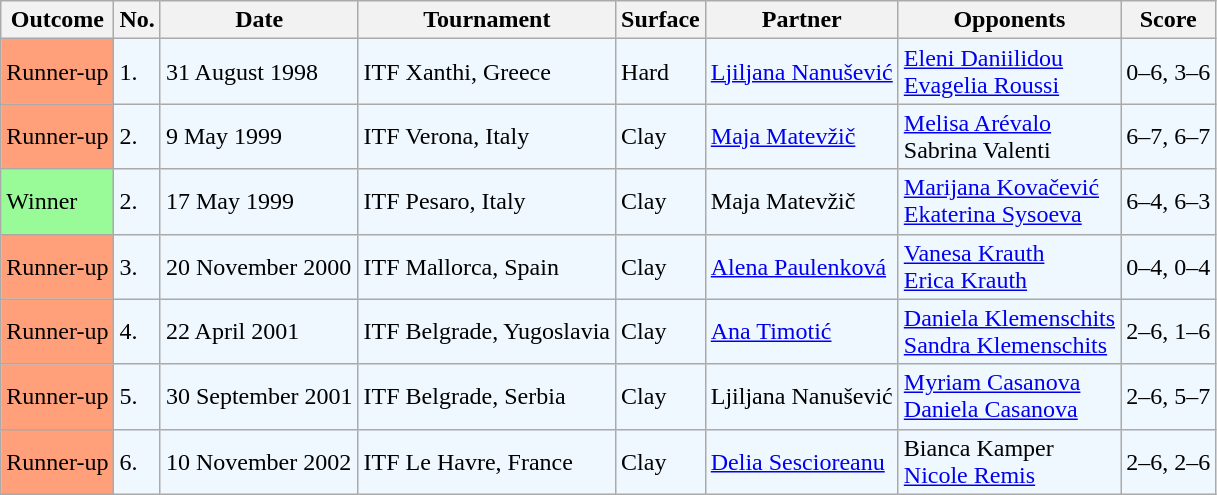<table class="sortable wikitable">
<tr>
<th>Outcome</th>
<th>No.</th>
<th>Date</th>
<th>Tournament</th>
<th>Surface</th>
<th>Partner</th>
<th>Opponents</th>
<th class="unsortable">Score</th>
</tr>
<tr style="background:#f0f8ff;">
<td style="background:#ffa07a;">Runner-up</td>
<td>1.</td>
<td>31 August 1998</td>
<td>ITF Xanthi, Greece</td>
<td>Hard</td>
<td> <a href='#'>Ljiljana Nanušević</a></td>
<td> <a href='#'>Eleni Daniilidou</a> <br>  <a href='#'>Evagelia Roussi</a></td>
<td>0–6, 3–6</td>
</tr>
<tr style="background:#f0f8ff;">
<td style="background:#ffa07a;">Runner-up</td>
<td>2.</td>
<td>9 May 1999</td>
<td>ITF Verona, Italy</td>
<td>Clay</td>
<td> <a href='#'>Maja Matevžič</a></td>
<td> <a href='#'>Melisa Arévalo</a> <br>  Sabrina Valenti</td>
<td>6–7, 6–7</td>
</tr>
<tr style="background:#f0f8ff;">
<td bgcolor="98FB98">Winner</td>
<td>2.</td>
<td>17 May 1999</td>
<td>ITF Pesaro, Italy</td>
<td>Clay</td>
<td> Maja Matevžič</td>
<td> <a href='#'>Marijana Kovačević</a> <br>  <a href='#'>Ekaterina Sysoeva</a></td>
<td>6–4, 6–3</td>
</tr>
<tr style="background:#f0f8ff;">
<td style="background:#ffa07a;">Runner-up</td>
<td>3.</td>
<td>20 November 2000</td>
<td>ITF Mallorca, Spain</td>
<td>Clay</td>
<td> <a href='#'>Alena Paulenková</a></td>
<td> <a href='#'>Vanesa Krauth</a> <br>  <a href='#'>Erica Krauth</a></td>
<td>0–4, 0–4</td>
</tr>
<tr style="background:#f0f8ff;">
<td bgcolor="FFA07A">Runner-up</td>
<td>4.</td>
<td>22 April 2001</td>
<td>ITF Belgrade, Yugoslavia</td>
<td>Clay</td>
<td> <a href='#'>Ana Timotić</a></td>
<td> <a href='#'>Daniela Klemenschits</a> <br>  <a href='#'>Sandra Klemenschits</a></td>
<td>2–6, 1–6</td>
</tr>
<tr style="background:#f0f8ff;">
<td style="background:#ffa07a;">Runner-up</td>
<td>5.</td>
<td>30 September 2001</td>
<td>ITF Belgrade, Serbia</td>
<td>Clay</td>
<td> Ljiljana Nanušević</td>
<td> <a href='#'>Myriam Casanova</a> <br>  <a href='#'>Daniela Casanova</a></td>
<td>2–6, 5–7</td>
</tr>
<tr style="background:#f0f8ff;">
<td style="background:#ffa07a;">Runner-up</td>
<td>6.</td>
<td>10 November 2002</td>
<td>ITF Le Havre, France</td>
<td>Clay</td>
<td> <a href='#'>Delia Sescioreanu</a></td>
<td> Bianca Kamper <br>  <a href='#'>Nicole Remis</a></td>
<td>2–6, 2–6</td>
</tr>
</table>
